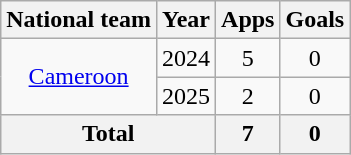<table class="wikitable" style="text-align: center;">
<tr>
<th>National team</th>
<th>Year</th>
<th>Apps</th>
<th>Goals</th>
</tr>
<tr>
<td rowspan="2"><a href='#'>Cameroon</a></td>
<td>2024</td>
<td>5</td>
<td>0</td>
</tr>
<tr>
<td>2025</td>
<td>2</td>
<td>0</td>
</tr>
<tr>
<th colspan="2">Total</th>
<th>7</th>
<th>0</th>
</tr>
</table>
